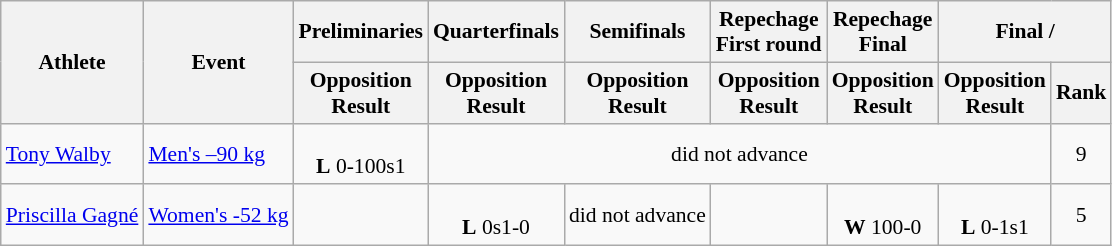<table class="wikitable" style="font-size:90%">
<tr>
<th rowspan="2">Athlete</th>
<th rowspan="2">Event</th>
<th>Preliminaries</th>
<th>Quarterfinals</th>
<th>Semifinals</th>
<th>Repechage<br>First round</th>
<th>Repechage<br>Final</th>
<th colspan="2">Final / </th>
</tr>
<tr>
<th>Opposition<br>Result</th>
<th>Opposition<br>Result</th>
<th>Opposition<br>Result</th>
<th>Opposition<br>Result</th>
<th>Opposition<br>Result</th>
<th>Opposition<br>Result</th>
<th>Rank</th>
</tr>
<tr>
<td><a href='#'>Tony Walby</a></td>
<td><a href='#'>Men's –90 kg</a></td>
<td align="center"><br><strong>L</strong> 0-100s1</td>
<td align="center" colspan="5">did not advance</td>
<td align="center">9</td>
</tr>
<tr>
<td><a href='#'>Priscilla Gagné</a></td>
<td><a href='#'>Women's -52 kg</a></td>
<td></td>
<td align="center"><br><strong>L</strong> 0s1-0</td>
<td align="center">did not advance</td>
<td></td>
<td align="center"><br><strong>W</strong> 100-0</td>
<td align="center"><br><strong>L</strong> 0-1s1</td>
<td align="center">5</td>
</tr>
</table>
